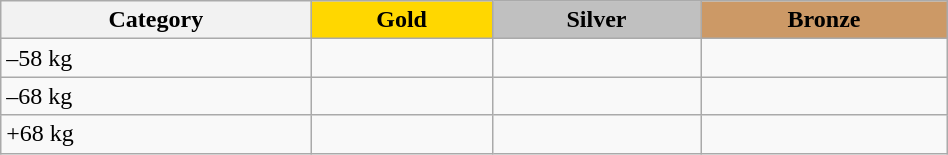<table class=wikitable  width=50%>
<tr>
<th>Category</th>
<th style="background: gold">Gold</th>
<th style="background: silver">Silver</th>
<th style="background: #cc9966">Bronze</th>
</tr>
<tr>
<td>–58 kg</td>
<td></td>
<td></td>
<td></td>
</tr>
<tr>
<td>–68 kg</td>
<td></td>
<td></td>
<td></td>
</tr>
<tr>
<td>+68 kg</td>
<td></td>
<td></td>
<td></td>
</tr>
</table>
